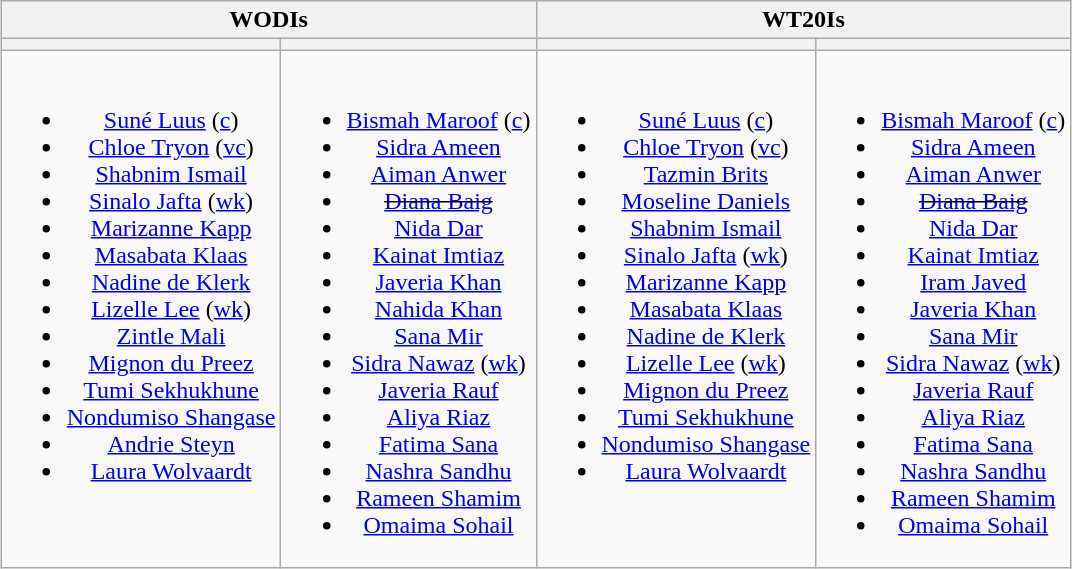<table class="wikitable" style="text-align:center; margin:auto">
<tr>
<th colspan=2>WODIs</th>
<th colspan=2>WT20Is</th>
</tr>
<tr>
<th></th>
<th></th>
<th></th>
<th></th>
</tr>
<tr style="vertical-align:top">
<td><br><ul><li><a href='#'>Suné Luus</a> (<a href='#'>c</a>)</li><li><a href='#'>Chloe Tryon</a> (<a href='#'>vc</a>)</li><li><a href='#'>Shabnim Ismail</a></li><li><a href='#'>Sinalo Jafta</a> (<a href='#'>wk</a>)</li><li><a href='#'>Marizanne Kapp</a></li><li><a href='#'>Masabata Klaas</a></li><li><a href='#'>Nadine de Klerk</a></li><li><a href='#'>Lizelle Lee</a> (<a href='#'>wk</a>)</li><li><a href='#'>Zintle Mali</a></li><li><a href='#'>Mignon du Preez</a></li><li><a href='#'>Tumi Sekhukhune</a></li><li><a href='#'>Nondumiso Shangase</a></li><li><a href='#'>Andrie Steyn</a></li><li><a href='#'>Laura Wolvaardt</a></li></ul></td>
<td><br><ul><li><a href='#'>Bismah Maroof</a> (<a href='#'>c</a>)</li><li><a href='#'>Sidra Ameen</a></li><li><a href='#'>Aiman Anwer</a></li><li><s><a href='#'>Diana Baig</a></s></li><li><a href='#'>Nida Dar</a></li><li><a href='#'>Kainat Imtiaz</a></li><li><a href='#'>Javeria Khan</a></li><li><a href='#'>Nahida Khan</a></li><li><a href='#'>Sana Mir</a></li><li><a href='#'>Sidra Nawaz</a> (<a href='#'>wk</a>)</li><li><a href='#'>Javeria Rauf</a></li><li><a href='#'>Aliya Riaz</a></li><li><a href='#'>Fatima Sana</a></li><li><a href='#'>Nashra Sandhu</a></li><li><a href='#'>Rameen Shamim</a></li><li><a href='#'>Omaima Sohail</a></li></ul></td>
<td><br><ul><li><a href='#'>Suné Luus</a> (<a href='#'>c</a>)</li><li><a href='#'>Chloe Tryon</a> (<a href='#'>vc</a>)</li><li><a href='#'>Tazmin Brits</a></li><li><a href='#'>Moseline Daniels</a></li><li><a href='#'>Shabnim Ismail</a></li><li><a href='#'>Sinalo Jafta</a> (<a href='#'>wk</a>)</li><li><a href='#'>Marizanne Kapp</a></li><li><a href='#'>Masabata Klaas</a></li><li><a href='#'>Nadine de Klerk</a></li><li><a href='#'>Lizelle Lee</a> (<a href='#'>wk</a>)</li><li><a href='#'>Mignon du Preez</a></li><li><a href='#'>Tumi Sekhukhune</a></li><li><a href='#'>Nondumiso Shangase</a></li><li><a href='#'>Laura Wolvaardt</a></li></ul></td>
<td><br><ul><li><a href='#'>Bismah Maroof</a> (<a href='#'>c</a>)</li><li><a href='#'>Sidra Ameen</a></li><li><a href='#'>Aiman Anwer</a></li><li><s><a href='#'>Diana Baig</a></s></li><li><a href='#'>Nida Dar</a></li><li><a href='#'>Kainat Imtiaz</a></li><li><a href='#'>Iram Javed</a></li><li><a href='#'>Javeria Khan</a></li><li><a href='#'>Sana Mir</a></li><li><a href='#'>Sidra Nawaz</a> (<a href='#'>wk</a>)</li><li><a href='#'>Javeria Rauf</a></li><li><a href='#'>Aliya Riaz</a></li><li><a href='#'>Fatima Sana</a></li><li><a href='#'>Nashra Sandhu</a></li><li><a href='#'>Rameen Shamim</a></li><li><a href='#'>Omaima Sohail</a></li></ul></td>
</tr>
</table>
